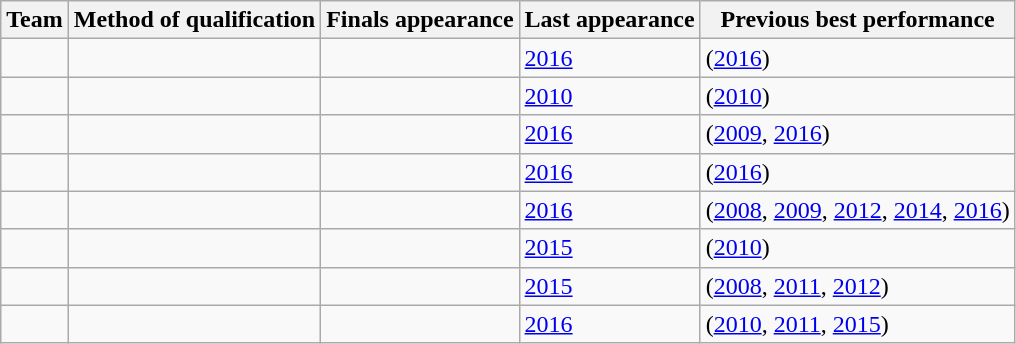<table class="wikitable sortable">
<tr>
<th>Team</th>
<th>Method of qualification</th>
<th>Finals appearance</th>
<th>Last appearance</th>
<th>Previous best performance</th>
</tr>
<tr>
<td></td>
<td></td>
<td></td>
<td><a href='#'>2016</a></td>
<td> (<a href='#'>2016</a>)</td>
</tr>
<tr>
<td></td>
<td></td>
<td></td>
<td><a href='#'>2010</a></td>
<td> (<a href='#'>2010</a>)</td>
</tr>
<tr>
<td></td>
<td></td>
<td></td>
<td><a href='#'>2016</a></td>
<td> (<a href='#'>2009</a>, <a href='#'>2016</a>)</td>
</tr>
<tr>
<td></td>
<td></td>
<td></td>
<td><a href='#'>2016</a></td>
<td> (<a href='#'>2016</a>)</td>
</tr>
<tr>
<td></td>
<td></td>
<td></td>
<td><a href='#'>2016</a></td>
<td> (<a href='#'>2008</a>, <a href='#'>2009</a>, <a href='#'>2012</a>, <a href='#'>2014</a>, <a href='#'>2016</a>)</td>
</tr>
<tr>
<td></td>
<td></td>
<td></td>
<td><a href='#'>2015</a></td>
<td> (<a href='#'>2010</a>)</td>
</tr>
<tr>
<td></td>
<td></td>
<td></td>
<td><a href='#'>2015</a></td>
<td> (<a href='#'>2008</a>, <a href='#'>2011</a>, <a href='#'>2012</a>)</td>
</tr>
<tr>
<td></td>
<td></td>
<td></td>
<td><a href='#'>2016</a></td>
<td> (<a href='#'>2010</a>, <a href='#'>2011</a>, <a href='#'>2015</a>)</td>
</tr>
</table>
